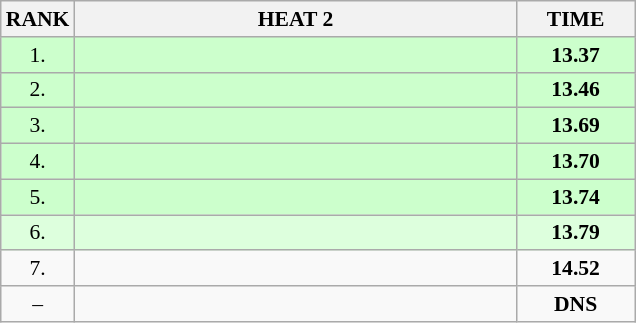<table class="wikitable" style="border-collapse: collapse; font-size: 90%;">
<tr>
<th>RANK</th>
<th style="width: 20em">HEAT 2</th>
<th style="width: 5em">TIME</th>
</tr>
<tr style="background:#ccffcc;">
<td align="center">1.</td>
<td></td>
<td align="center"><strong>13.37</strong></td>
</tr>
<tr style="background:#ccffcc;">
<td align="center">2.</td>
<td></td>
<td align="center"><strong>13.46</strong></td>
</tr>
<tr style="background:#ccffcc;">
<td align="center">3.</td>
<td></td>
<td align="center"><strong>13.69</strong></td>
</tr>
<tr style="background:#ccffcc;">
<td align="center">4.</td>
<td></td>
<td align="center"><strong>13.70</strong></td>
</tr>
<tr style="background:#ccffcc;">
<td align="center">5.</td>
<td></td>
<td align="center"><strong>13.74</strong></td>
</tr>
<tr style="background:#ddffdd;">
<td align="center">6.</td>
<td></td>
<td align="center"><strong>13.79</strong></td>
</tr>
<tr>
<td align="center">7.</td>
<td></td>
<td align="center"><strong>14.52</strong></td>
</tr>
<tr>
<td align="center">–</td>
<td></td>
<td align="center"><strong>DNS</strong></td>
</tr>
</table>
